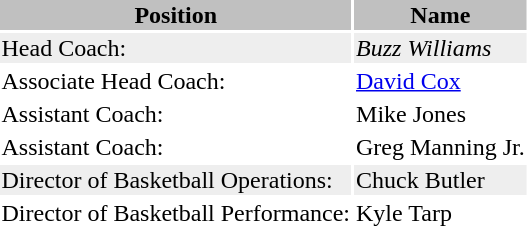<table class="toccolours">
<tr>
<th bgcolor=silver>Position</th>
<th bgcolor=silver>Name</th>
</tr>
<tr bgcolor=#eeeeee>
<td>Head Coach:</td>
<td><em>Buzz Williams</em></td>
</tr>
<tr>
<td>Associate Head Coach:</td>
<td><a href='#'>David Cox</a></td>
</tr>
<tr>
<td>Assistant Coach:</td>
<td>Mike Jones</td>
</tr>
<tr>
<td>Assistant Coach:</td>
<td>Greg Manning Jr.</td>
</tr>
<tr bgcolor=#eeeeee>
<td>Director of Basketball Operations:</td>
<td>Chuck Butler</td>
</tr>
<tr>
<td>Director of Basketball Performance:</td>
<td>Kyle Tarp</td>
</tr>
<tr>
</tr>
</table>
